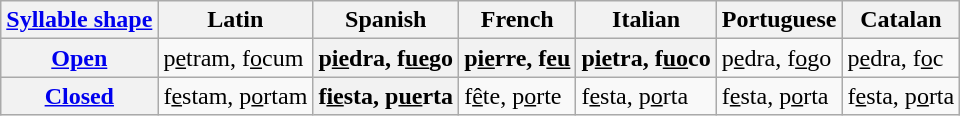<table class="wikitable">
<tr>
<th><a href='#'>Syllable shape</a></th>
<th>Latin</th>
<th>Spanish</th>
<th>French</th>
<th>Italian</th>
<th>Portuguese</th>
<th>Catalan</th>
</tr>
<tr>
<th><a href='#'>Open</a></th>
<td>p<u>e</u>tram, f<u>o</u>cum</td>
<th>p<u>ie</u>dra, f<u>ue</u>go</th>
<th>p<u>ie</u>rre, f<u>eu</u></th>
<th>p<u>ie</u>tra, f<u>uo</u>co</th>
<td>p<u>e</u>dra, f<u>o</u>go</td>
<td>p<u>e</u>dra, f<u>o</u>c</td>
</tr>
<tr>
<th><a href='#'>Closed</a></th>
<td>f<u>e</u>stam, p<u>o</u>rtam</td>
<th>f<u>ie</u>sta, p<u>ue</u>rta</th>
<td>f<u>ê</u>te, p<u>o</u>rte</td>
<td>f<u>e</u>sta, p<u>o</u>rta</td>
<td>f<u>e</u>sta, p<u>o</u>rta</td>
<td>f<u>e</u>sta, p<u>o</u>rta</td>
</tr>
</table>
